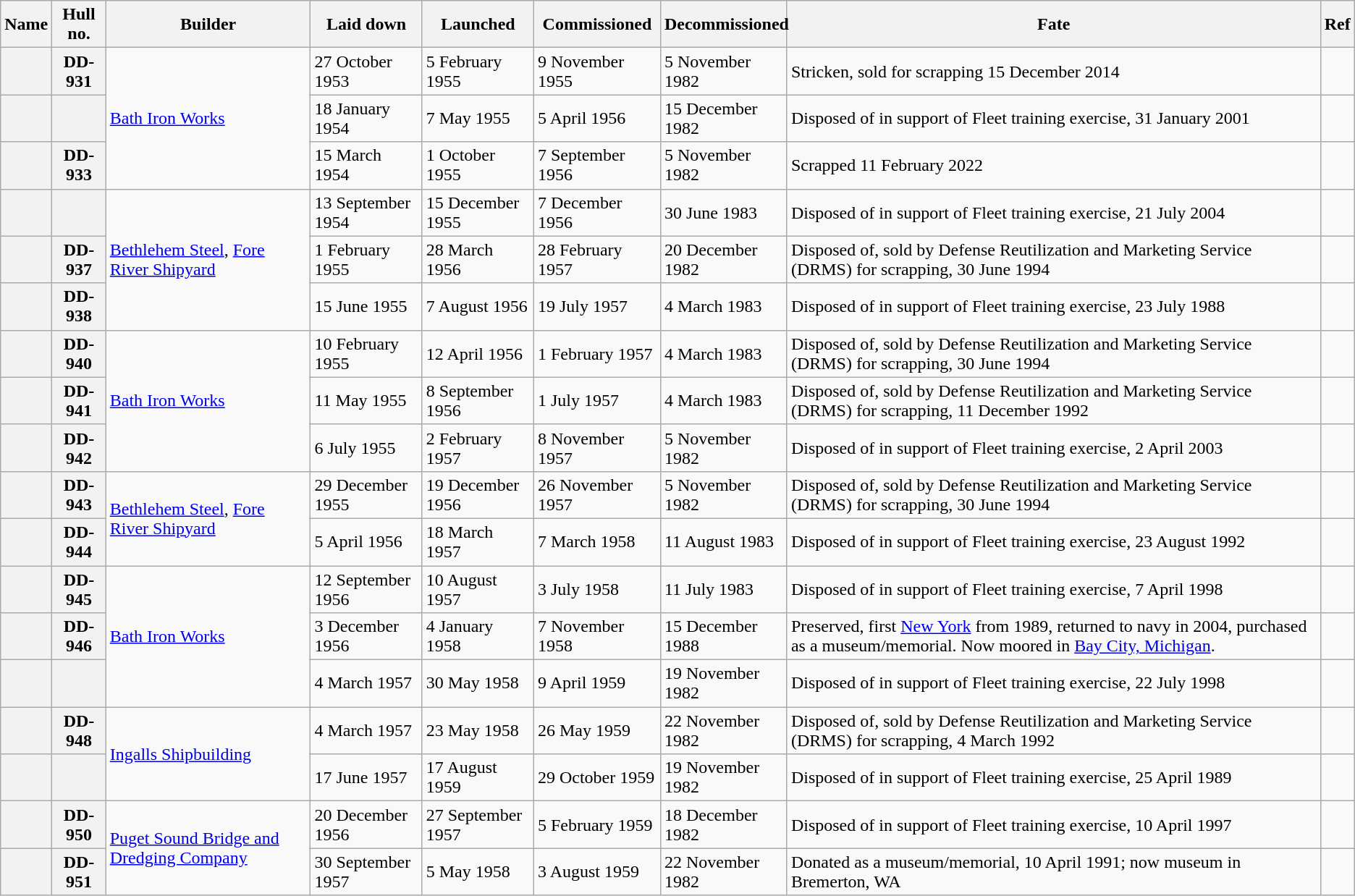<table class="wikitable sortable plainrowheaders">
<tr>
<th scope="col">Name</th>
<th scope="col">Hull no.</th>
<th scope="col" style="max-width: 9em;">Builder</th>
<th scope="col" style="max-width: 6em;">Laid down</th>
<th scope="col" style="max-width: 6em;">Launched</th>
<th scope="col" style="max-width: 6em;">Commissioned</th>
<th scope="col" style="max-width: 6em;">Decommissioned</th>
<th scope="col">Fate</th>
<th scope="col">Ref</th>
</tr>
<tr>
<th scope="row"></th>
<th scope="row">DD-931</th>
<td rowspan=3><a href='#'>Bath Iron Works</a></td>
<td>27 October 1953</td>
<td>5 February 1955</td>
<td>9 November 1955</td>
<td>5 November 1982</td>
<td data-sort-value="15 December 2014">Stricken, sold for scrapping 15 December 2014</td>
<td></td>
</tr>
<tr>
<th scope="row"></th>
<th scope="row"> </th>
<td>18 January 1954</td>
<td>7 May 1955</td>
<td>5 April 1956</td>
<td>15 December 1982</td>
<td data-sort-value="31 January 2001">Disposed of in support of Fleet training exercise, 31 January 2001</td>
<td></td>
</tr>
<tr>
<th scope="row"></th>
<th scope="row">DD-933</th>
<td>15 March 1954</td>
<td>1 October 1955</td>
<td>7 September 1956</td>
<td>5 November 1982</td>
<td>Scrapped 11 February 2022</td>
<td></td>
</tr>
<tr>
<th scope="row"></th>
<th scope="row"> </th>
<td rowspan=3><a href='#'>Bethlehem Steel</a>, <a href='#'>Fore River Shipyard</a></td>
<td>13 September 1954</td>
<td>15 December 1955</td>
<td>7 December 1956</td>
<td>30 June 1983</td>
<td data-sort-value="21 July 2004">Disposed of in support of Fleet training exercise, 21 July 2004</td>
<td></td>
</tr>
<tr>
<th scope="row"></th>
<th scope="row">DD-937</th>
<td>1 February 1955</td>
<td>28 March 1956</td>
<td>28 February 1957</td>
<td>20 December 1982</td>
<td data-sort-value="30 June 1994">Disposed of, sold by Defense Reutilization and Marketing Service (DRMS) for scrapping, 30 June 1994</td>
<td></td>
</tr>
<tr>
<th scope="row"></th>
<th scope="row">DD-938</th>
<td>15 June 1955</td>
<td>7 August 1956</td>
<td>19 July 1957</td>
<td>4 March 1983</td>
<td data-sort-value="23 July 1988">Disposed of in support of Fleet training exercise, 23 July 1988</td>
<td></td>
</tr>
<tr>
<th scope="row"></th>
<th scope="row">DD-940</th>
<td rowspan=3><a href='#'>Bath Iron Works</a></td>
<td>10 February 1955</td>
<td>12 April 1956</td>
<td>1 February 1957</td>
<td>4 March 1983</td>
<td data-sort-value="30 June 1994">Disposed of, sold by Defense Reutilization and Marketing Service (DRMS) for scrapping, 30 June 1994</td>
<td></td>
</tr>
<tr>
<th scope="row"></th>
<th scope="row">DD-941</th>
<td>11 May 1955</td>
<td>8 September 1956</td>
<td>1 July 1957</td>
<td>4 March 1983</td>
<td data-sort-value="11 December 1992">Disposed of, sold by Defense Reutilization and Marketing Service (DRMS) for scrapping, 11 December 1992</td>
<td></td>
</tr>
<tr>
<th scope="row"></th>
<th scope="row">DD-942</th>
<td>6 July 1955</td>
<td>2 February 1957</td>
<td>8 November 1957</td>
<td>5 November 1982</td>
<td data-sort-value="2 April 2003">Disposed of in support of Fleet training exercise, 2 April 2003</td>
<td></td>
</tr>
<tr>
<th scope="row"></th>
<th scope="row">DD-943</th>
<td rowspan=2><a href='#'>Bethlehem Steel</a>, <a href='#'>Fore River Shipyard</a></td>
<td>29 December 1955</td>
<td>19 December 1956</td>
<td>26 November 1957</td>
<td>5 November 1982</td>
<td data-sort-value="30 June 1994">Disposed of, sold by Defense Reutilization and Marketing Service (DRMS) for scrapping, 30 June 1994</td>
<td></td>
</tr>
<tr>
<th scope="row"></th>
<th scope="row">DD-944</th>
<td>5 April 1956</td>
<td>18 March 1957</td>
<td>7 March 1958</td>
<td>11 August 1983</td>
<td data-sort-value="23 August 1992">Disposed of in support of Fleet training exercise, 23 August 1992</td>
<td></td>
</tr>
<tr>
<th scope="row"></th>
<th scope="row">DD-945</th>
<td rowspan=3><a href='#'>Bath Iron Works</a></td>
<td>12 September 1956</td>
<td>10 August 1957</td>
<td>3 July 1958</td>
<td>11 July 1983</td>
<td data-sort-value="7 April 1998">Disposed of in support of Fleet training exercise, 7 April 1998</td>
<td></td>
</tr>
<tr>
<th scope="row"></th>
<th scope="row">DD-946</th>
<td>3 December 1956</td>
<td>4 January 1958</td>
<td>7 November 1958</td>
<td>15 December 1988</td>
<td data-sort-value="1989">Preserved, first <a href='#'>New York</a> from 1989, returned to navy in 2004, purchased as a museum/memorial. Now moored in <a href='#'>Bay City, Michigan</a>.</td>
<td></td>
</tr>
<tr>
<th scope="row"></th>
<th scope="row"> </th>
<td>4 March 1957</td>
<td>30 May 1958</td>
<td>9 April 1959</td>
<td>19 November 1982</td>
<td data-sort-value="22 July 1998">Disposed of in support of Fleet training exercise, 22 July 1998</td>
<td></td>
</tr>
<tr>
<th scope="row"></th>
<th scope="row">DD-948</th>
<td rowspan=2><a href='#'>Ingalls Shipbuilding</a></td>
<td>4 March 1957</td>
<td>23 May 1958</td>
<td>26 May 1959</td>
<td>22 November 1982</td>
<td data-sort-value="4 March 1992">Disposed of, sold by Defense Reutilization and Marketing Service (DRMS) for scrapping, 4 March 1992</td>
<td></td>
</tr>
<tr>
<th scope="row"></th>
<th scope="row"> </th>
<td>17 June 1957</td>
<td>17 August 1959</td>
<td>29 October 1959</td>
<td>19 November 1982</td>
<td data-sort-value="25 April 1989">Disposed of in support of Fleet training exercise, 25 April 1989</td>
<td></td>
</tr>
<tr>
<th scope="row"></th>
<th scope="row">DD-950</th>
<td rowspan=2><a href='#'>Puget Sound Bridge and Dredging Company</a></td>
<td>20 December 1956</td>
<td>27 September 1957</td>
<td>5 February 1959</td>
<td>18 December 1982</td>
<td data-sort-value="10 April 1997">Disposed of in support of Fleet training exercise, 10 April 1997</td>
<td></td>
</tr>
<tr>
<th scope="row"></th>
<th scope="row">DD-951</th>
<td>30 September 1957</td>
<td>5 May 1958</td>
<td>3 August 1959</td>
<td>22 November 1982</td>
<td data-sort-value="10 April 1991">Donated as a museum/memorial, 10 April 1991; now museum in Bremerton, WA</td>
<td></td>
</tr>
</table>
